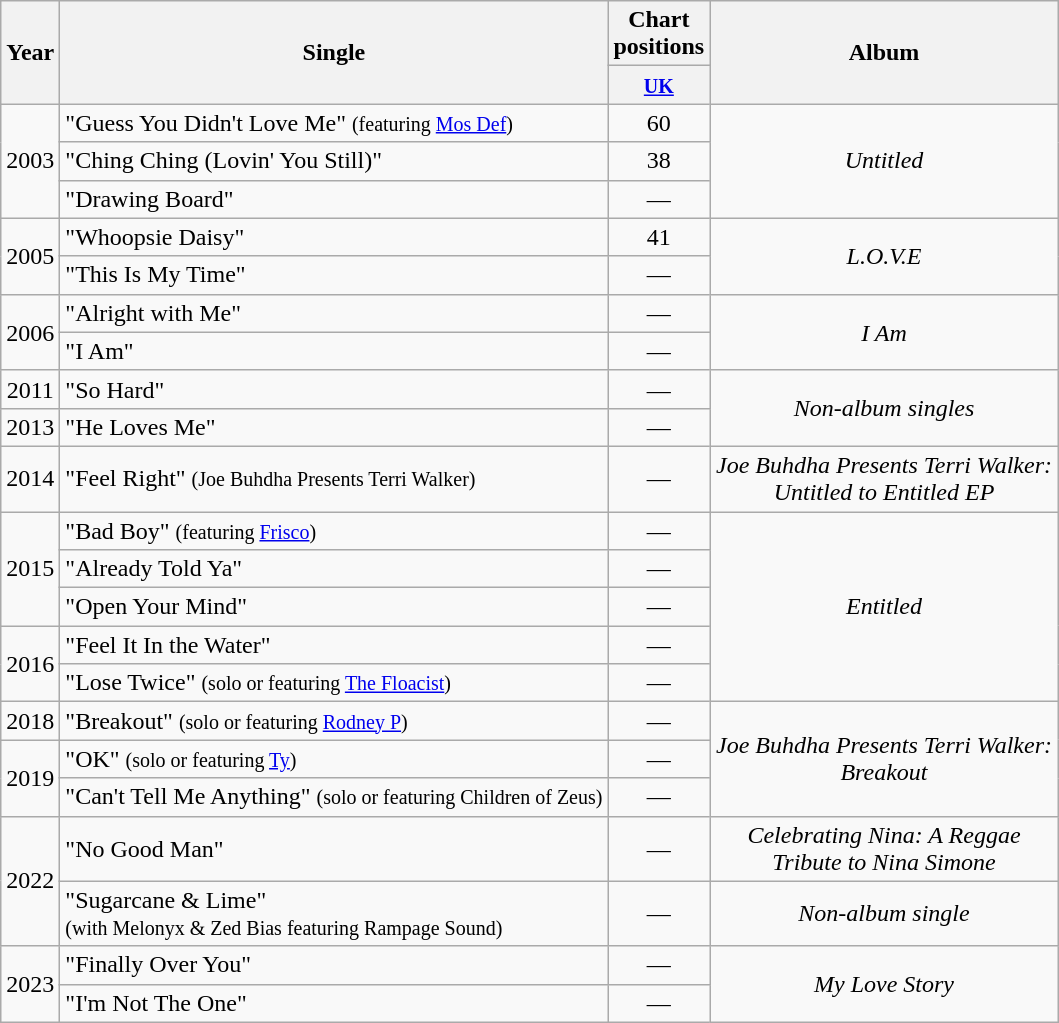<table class="wikitable">
<tr>
<th align="center" rowspan="2">Year</th>
<th align="center" rowspan="2">Single</th>
<th align="center" colspan="1">Chart positions</th>
<th align="center" width="225" rowspan="2">Album</th>
</tr>
<tr>
<th width="50"><small><a href='#'>UK</a></small></th>
</tr>
<tr>
<td align="center" rowspan="3">2003</td>
<td align="left">"Guess You Didn't Love Me" <small>(featuring <a href='#'>Mos Def</a>)</small></td>
<td align="center">60</td>
<td align="center" rowspan="3"><em>Untitled</em></td>
</tr>
<tr>
<td align="left">"Ching Ching (Lovin' You Still)"</td>
<td align="center">38</td>
</tr>
<tr>
<td align="left">"Drawing Board"</td>
<td align="center">—</td>
</tr>
<tr>
<td align="center" rowspan="2">2005</td>
<td align="left">"Whoopsie Daisy"</td>
<td align="center">41</td>
<td align="center" rowspan="2"><em>L.O.V.E</em></td>
</tr>
<tr>
<td align="left">"This Is My Time"</td>
<td align="center">—</td>
</tr>
<tr>
<td align="center" rowspan="2">2006</td>
<td align="left">"Alright with Me"</td>
<td align="center">—</td>
<td align="center" rowspan="2"><em>I Am</em></td>
</tr>
<tr>
<td align="left">"I Am"</td>
<td align="center">—</td>
</tr>
<tr>
<td align="center" rowspan="1">2011</td>
<td align="left">"So Hard"</td>
<td align="center">—</td>
<td align="center" rowspan="2"><em>Non-album singles</em></td>
</tr>
<tr>
<td align="center" rowspan="1">2013</td>
<td align="left">"He Loves Me"</td>
<td align="center">—</td>
</tr>
<tr>
<td align="center" rowspan="1">2014</td>
<td align="left">"Feel Right" <small>(Joe Buhdha Presents Terri Walker)</small></td>
<td align="center">—</td>
<td align="center" rowspan="1"><em>Joe Buhdha Presents Terri Walker: Untitled to Entitled EP</em></td>
</tr>
<tr>
<td align="center" rowspan="3">2015</td>
<td align="left">"Bad Boy" <small>(featuring <a href='#'>Frisco</a>)</small></td>
<td align="center">—</td>
<td align="center" rowspan="5"><em>Entitled</em></td>
</tr>
<tr>
<td align="left">"Already Told Ya"</td>
<td align="center">—</td>
</tr>
<tr>
<td align="left">"Open Your Mind"</td>
<td align="center">—</td>
</tr>
<tr>
<td align="center" rowspan="2">2016</td>
<td align="left">"Feel It In the Water"</td>
<td align="center">—</td>
</tr>
<tr>
<td align="left">"Lose Twice" <small>(solo or featuring <a href='#'>The Floacist</a>)</small></td>
<td align="center">—</td>
</tr>
<tr>
<td align="center" rowspan="1">2018</td>
<td align="left">"Breakout" <small>(solo or featuring <a href='#'>Rodney P</a>)</small></td>
<td align="center">—</td>
<td align="center" rowspan="3"><em>Joe Buhdha Presents Terri Walker: Breakout</em></td>
</tr>
<tr>
<td align="center" rowspan="2">2019</td>
<td align="left">"OK" <small>(solo or featuring <a href='#'>Ty</a>)</small></td>
<td align="center">—</td>
</tr>
<tr>
<td align="left">"Can't Tell Me Anything" <small>(solo or featuring Children of Zeus)</small></td>
<td align="center">—</td>
</tr>
<tr>
<td align="center" rowspan="2">2022</td>
<td align="left">"No Good Man"</td>
<td align="center">—</td>
<td align="center" rowspan="1"><em>Celebrating Nina: A Reggae Tribute to Nina Simone</em></td>
</tr>
<tr>
<td align="left">"Sugarcane & Lime" <br><small>(with Melonyx & Zed Bias featuring Rampage Sound)</small></td>
<td align="center">—</td>
<td align="center" rowspan="1"><em>Non-album single</em></td>
</tr>
<tr>
<td align="center" rowspan="2">2023</td>
<td align="left">"Finally Over You"</td>
<td align="center">—</td>
<td align="center" rowspan="2"><em>My Love Story</em></td>
</tr>
<tr>
<td align="left">"I'm Not The One"</td>
<td align="center">—</td>
</tr>
</table>
